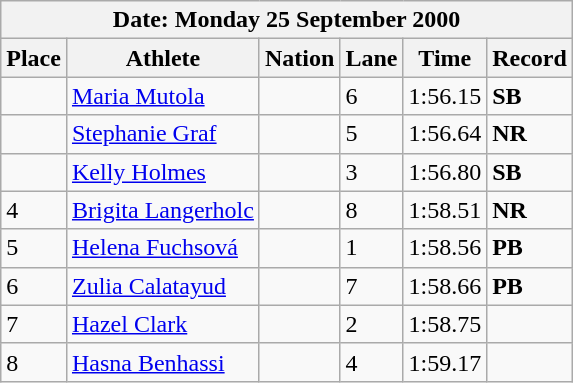<table class="wikitable">
<tr>
<th colspan=9>Date: Monday 25 September 2000 <br></th>
</tr>
<tr>
<th colspan=1>Place</th>
<th rowspan=1>Athlete</th>
<th rowspan=1>Nation</th>
<th rowspan=1>Lane</th>
<th rowspan=1>Time</th>
<th rowspan=1>Record</th>
</tr>
<tr>
<td></td>
<td align="left"><a href='#'>Maria Mutola</a></td>
<td align="left"></td>
<td>6</td>
<td>1:56.15</td>
<td><strong>SB</strong></td>
</tr>
<tr>
<td></td>
<td align="left"><a href='#'>Stephanie Graf</a></td>
<td align="left"></td>
<td>5</td>
<td>1:56.64</td>
<td><strong>NR</strong></td>
</tr>
<tr>
<td></td>
<td align="left"><a href='#'>Kelly Holmes</a></td>
<td align="left"></td>
<td>3</td>
<td>1:56.80</td>
<td><strong>SB</strong></td>
</tr>
<tr>
<td>4</td>
<td align="left"><a href='#'>Brigita Langerholc</a></td>
<td align="left"></td>
<td>8</td>
<td>1:58.51</td>
<td><strong>NR</strong></td>
</tr>
<tr>
<td>5</td>
<td align="left"><a href='#'>Helena Fuchsová</a></td>
<td align="left"></td>
<td>1</td>
<td>1:58.56</td>
<td><strong>PB</strong></td>
</tr>
<tr>
<td>6</td>
<td align="left"><a href='#'>Zulia Calatayud</a></td>
<td align="left"></td>
<td>7</td>
<td>1:58.66</td>
<td><strong>PB</strong></td>
</tr>
<tr>
<td>7</td>
<td align="left"><a href='#'>Hazel Clark</a></td>
<td align="left"></td>
<td>2</td>
<td>1:58.75</td>
<td></td>
</tr>
<tr>
<td>8</td>
<td align="left"><a href='#'>Hasna Benhassi</a></td>
<td align="left"></td>
<td>4</td>
<td>1:59.17</td>
<td></td>
</tr>
</table>
